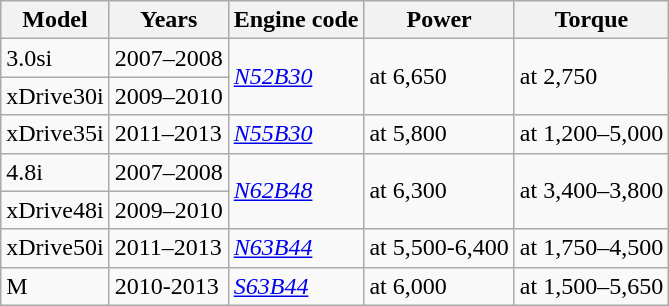<table class="wikitable sortable collapsible">
<tr>
<th>Model</th>
<th>Years</th>
<th>Engine code</th>
<th>Power</th>
<th>Torque</th>
</tr>
<tr>
<td>3.0si</td>
<td>2007–2008</td>
<td rowspan=2><em><a href='#'>N52B30</a></em></td>
<td rowspan=2> at 6,650</td>
<td rowspan="2"> at 2,750</td>
</tr>
<tr>
<td>xDrive30i</td>
<td>2009–2010</td>
</tr>
<tr>
<td>xDrive35i</td>
<td>2011–2013</td>
<td><em><a href='#'>N55B30</a></em></td>
<td> at 5,800</td>
<td> at 1,200–5,000</td>
</tr>
<tr>
<td>4.8i</td>
<td>2007–2008</td>
<td rowspan=2><em><a href='#'>N62B48</a></em></td>
<td rowspan=2> at 6,300</td>
<td rowspan="2"> at 3,400–3,800</td>
</tr>
<tr>
<td>xDrive48i</td>
<td>2009–2010</td>
</tr>
<tr>
<td>xDrive50i</td>
<td>2011–2013</td>
<td><em><a href='#'>N63B44</a></em></td>
<td> at 5,500-6,400</td>
<td> at 1,750–4,500</td>
</tr>
<tr>
<td>M</td>
<td>2010-2013</td>
<td><em><a href='#'>S63B44</a></em></td>
<td> at 6,000</td>
<td> at 1,500–5,650</td>
</tr>
</table>
